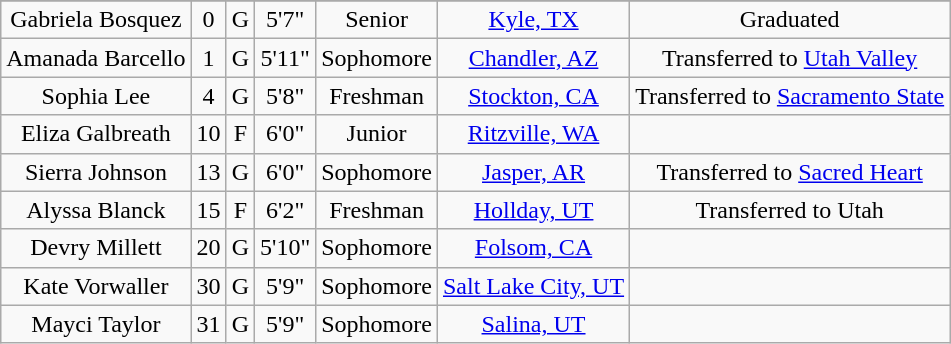<table class="wikitable sortable" style="text-align: center">
<tr align=center>
</tr>
<tr>
<td>Gabriela Bosquez</td>
<td>0</td>
<td>G</td>
<td>5'7"</td>
<td>Senior</td>
<td><a href='#'>Kyle, TX</a></td>
<td>Graduated</td>
</tr>
<tr>
<td>Amanada Barcello</td>
<td>1</td>
<td>G</td>
<td>5'11"</td>
<td>Sophomore</td>
<td><a href='#'>Chandler, AZ</a></td>
<td>Transferred to <a href='#'>Utah Valley</a></td>
</tr>
<tr>
<td>Sophia Lee</td>
<td>4</td>
<td>G</td>
<td>5'8"</td>
<td>Freshman</td>
<td><a href='#'>Stockton, CA</a></td>
<td>Transferred to <a href='#'>Sacramento State</a></td>
</tr>
<tr>
<td>Eliza Galbreath</td>
<td>10</td>
<td>F</td>
<td>6'0"</td>
<td>Junior</td>
<td><a href='#'>Ritzville, WA</a></td>
<td></td>
</tr>
<tr>
<td>Sierra Johnson</td>
<td>13</td>
<td>G</td>
<td>6'0"</td>
<td>Sophomore</td>
<td><a href='#'>Jasper, AR</a></td>
<td>Transferred to <a href='#'>Sacred Heart</a></td>
</tr>
<tr>
<td>Alyssa Blanck</td>
<td>15</td>
<td>F</td>
<td>6'2"</td>
<td>Freshman</td>
<td><a href='#'>Hollday, UT</a></td>
<td>Transferred to Utah</td>
</tr>
<tr>
<td>Devry Millett</td>
<td>20</td>
<td>G</td>
<td>5'10"</td>
<td>Sophomore</td>
<td><a href='#'>Folsom, CA</a></td>
<td></td>
</tr>
<tr>
<td>Kate Vorwaller</td>
<td>30</td>
<td>G</td>
<td>5'9"</td>
<td>Sophomore</td>
<td><a href='#'>Salt Lake City, UT</a></td>
<td></td>
</tr>
<tr>
<td>Mayci Taylor</td>
<td>31</td>
<td>G</td>
<td>5'9"</td>
<td>Sophomore</td>
<td><a href='#'>Salina, UT</a></td>
<td></td>
</tr>
</table>
